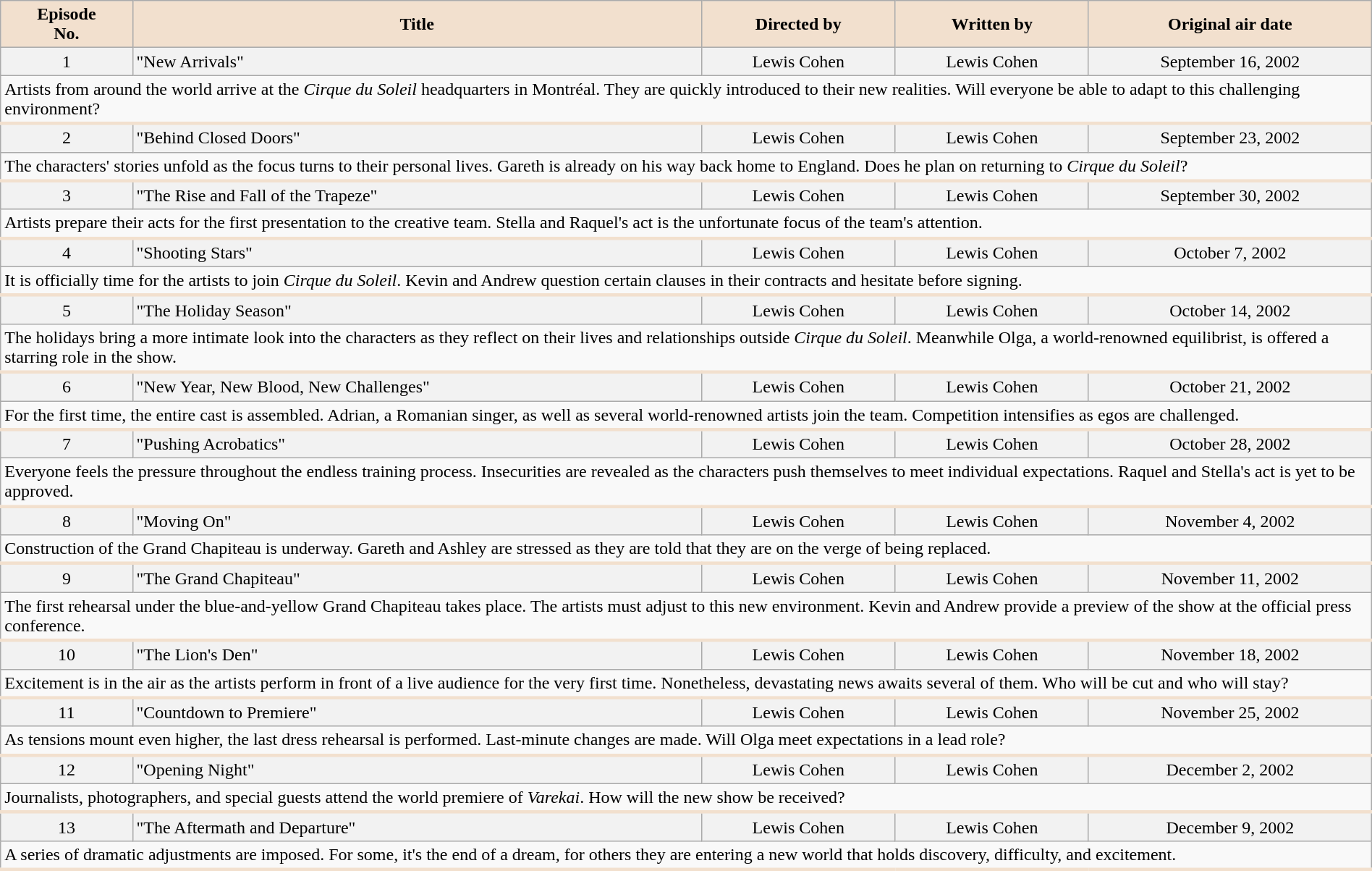<table class="wikitable plainrowheaders" width="100%" style="text-align:center;">
<tr style="background-color:#F2E0CE;color:#000000;font-weight:bold;">
<td>Episode<br>No.</td>
<td>Title</td>
<td>Directed by</td>
<td>Written by</td>
<td>Original air date</td>
</tr>
<tr style="background:#f2f2f2;">
<td><span>1</span></td>
<td align=left>"New Arrivals"</td>
<td>Lewis Cohen</td>
<td>Lewis Cohen</td>
<td>September 16, 2002 </td>
</tr>
<tr>
<td colspan=8 align=left style="border-bottom:3px solid #F2E0CE;">Artists from around the world arrive at the <em>Cirque du Soleil</em> headquarters in Montréal. They are quickly introduced to their new realities. Will everyone be able to adapt to this challenging environment?</td>
</tr>
<tr style="background:#f2f2f2;">
<td><span>2</span></td>
<td align=left>"Behind Closed Doors"</td>
<td>Lewis Cohen</td>
<td>Lewis Cohen</td>
<td>September 23, 2002</td>
</tr>
<tr>
<td colspan=8 align=left style="border-bottom:3px solid #F2E0CE;">The characters' stories unfold as the focus turns to their personal lives. Gareth is already on his way back home to England. Does he plan on returning to <em>Cirque du Soleil</em>?</td>
</tr>
<tr style="background:#f2f2f2;">
<td><span>3</span></td>
<td align=left>"The Rise and Fall of the Trapeze"</td>
<td>Lewis Cohen</td>
<td>Lewis Cohen</td>
<td>September 30, 2002</td>
</tr>
<tr>
<td colspan=8 align=left style="border-bottom:3px solid #F2E0CE;">Artists prepare their acts for the first presentation to the creative team. Stella and Raquel's act is the unfortunate focus of the team's attention.</td>
</tr>
<tr style="background:#f2f2f2;">
<td><span>4</span></td>
<td align=left>"Shooting Stars"</td>
<td>Lewis Cohen</td>
<td>Lewis Cohen</td>
<td>October 7, 2002</td>
</tr>
<tr>
<td colspan=8 align=left style="border-bottom:3px solid #F2E0CE;">It is officially time for the artists to join <em>Cirque du Soleil</em>. Kevin and Andrew question certain clauses in their contracts and hesitate before signing.</td>
</tr>
<tr style="background:#f2f2f2;">
<td><span>5</span></td>
<td align=left>"The Holiday Season"</td>
<td>Lewis Cohen</td>
<td>Lewis Cohen</td>
<td>October 14, 2002</td>
</tr>
<tr>
<td colspan=8 align=left style="border-bottom:3px solid #F2E0CE;">The holidays bring a more intimate look into the characters as they reflect on their lives and relationships outside <em>Cirque du Soleil</em>. Meanwhile Olga, a world-renowned equilibrist, is offered a starring role in the show.</td>
</tr>
<tr style="background:#f2f2f2;">
<td><span>6</span></td>
<td align=left>"New Year, New Blood, New Challenges"</td>
<td>Lewis Cohen</td>
<td>Lewis Cohen</td>
<td>October 21, 2002</td>
</tr>
<tr>
<td colspan=8 align=left style="border-bottom:3px solid #F2E0CE;">For the first time, the entire cast is assembled. Adrian, a Romanian singer, as well as several world-renowned artists join the team. Competition intensifies as egos are challenged.</td>
</tr>
<tr style="background:#f2f2f2;">
<td><span>7</span></td>
<td align=left>"Pushing Acrobatics"</td>
<td>Lewis Cohen</td>
<td>Lewis Cohen</td>
<td>October 28, 2002</td>
</tr>
<tr>
<td colspan=8 align=left style="border-bottom:3px solid #F2E0CE;">Everyone feels the pressure throughout the endless training process. Insecurities are revealed as the characters push themselves to meet individual expectations. Raquel and Stella's act is yet to be approved.</td>
</tr>
<tr style="background:#f2f2f2;">
<td><span>8</span></td>
<td align=left>"Moving On"</td>
<td>Lewis Cohen</td>
<td>Lewis Cohen</td>
<td>November 4, 2002</td>
</tr>
<tr>
<td colspan=8 align=left style="border-bottom:3px solid #F2E0CE;">Construction of the Grand Chapiteau is underway. Gareth and Ashley are stressed as they are told that they are on the verge of being replaced.</td>
</tr>
<tr style="background:#f2f2f2;">
<td><span>9</span></td>
<td align=left>"The Grand Chapiteau"</td>
<td>Lewis Cohen</td>
<td>Lewis Cohen</td>
<td>November 11, 2002</td>
</tr>
<tr>
<td colspan=8 align=left style="border-bottom:3px solid #F2E0CE;">The first rehearsal under the blue-and-yellow Grand Chapiteau takes place. The artists must adjust to this new environment. Kevin and Andrew provide a preview of the show at the official press conference.</td>
</tr>
<tr style="background:#f2f2f2;">
<td><span>10</span></td>
<td align=left>"The Lion's Den"</td>
<td>Lewis Cohen</td>
<td>Lewis Cohen</td>
<td>November 18, 2002</td>
</tr>
<tr>
<td colspan=8 align=left style="border-bottom:3px solid #F2E0CE;">Excitement is in the air as the artists perform in front of a live audience for the very first time. Nonetheless, devastating news awaits several of them. Who will be cut and who will stay?</td>
</tr>
<tr style="background:#f2f2f2;">
<td><span>11</span></td>
<td align=left>"Countdown to Premiere"</td>
<td>Lewis Cohen</td>
<td>Lewis Cohen</td>
<td>November 25, 2002</td>
</tr>
<tr>
<td colspan=8 align=left style="border-bottom:3px solid #F2E0CE;">As tensions mount even higher, the last dress rehearsal is performed. Last-minute changes are made. Will Olga meet expectations in a lead role?</td>
</tr>
<tr style="background:#f2f2f2;">
<td><span>12</span></td>
<td align=left>"Opening Night"</td>
<td>Lewis Cohen</td>
<td>Lewis Cohen</td>
<td>December 2, 2002</td>
</tr>
<tr>
<td colspan=8 align=left style="border-bottom:3px solid #F2E0CE;">Journalists, photographers, and special guests attend the world premiere of <em>Varekai</em>. How will the new show be received?</td>
</tr>
<tr style="background:#f2f2f2;">
<td><span>13</span></td>
<td align=left>"The Aftermath and Departure"</td>
<td>Lewis Cohen</td>
<td>Lewis Cohen</td>
<td>December 9, 2002</td>
</tr>
<tr>
<td colspan=8 align=left style="border-bottom:3px solid #F2E0CE;">A series of dramatic adjustments are imposed. For some, it's the end of a dream, for others they are entering a new world that holds discovery, difficulty, and excitement.</td>
</tr>
</table>
